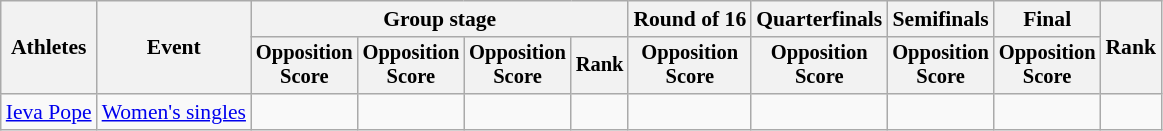<table class="wikitable" style="font-size:90%">
<tr>
<th rowspan="2">Athletes</th>
<th rowspan="2">Event</th>
<th colspan="4">Group stage</th>
<th>Round of 16</th>
<th>Quarterfinals</th>
<th>Semifinals</th>
<th>Final</th>
<th rowspan="2">Rank</th>
</tr>
<tr style="font-size:95%">
<th>Opposition<br>Score</th>
<th>Opposition<br>Score</th>
<th>Opposition<br>Score</th>
<th>Rank</th>
<th>Opposition<br>Score</th>
<th>Opposition<br>Score</th>
<th>Opposition<br>Score</th>
<th>Opposition<br>Score</th>
</tr>
<tr align="center">
<td align="left"><a href='#'>Ieva Pope</a></td>
<td align="left"><a href='#'>Women's singles</a></td>
<td><br></td>
<td><br></td>
<td><br></td>
<td></td>
<td></td>
<td></td>
<td></td>
<td></td>
<td></td>
</tr>
</table>
